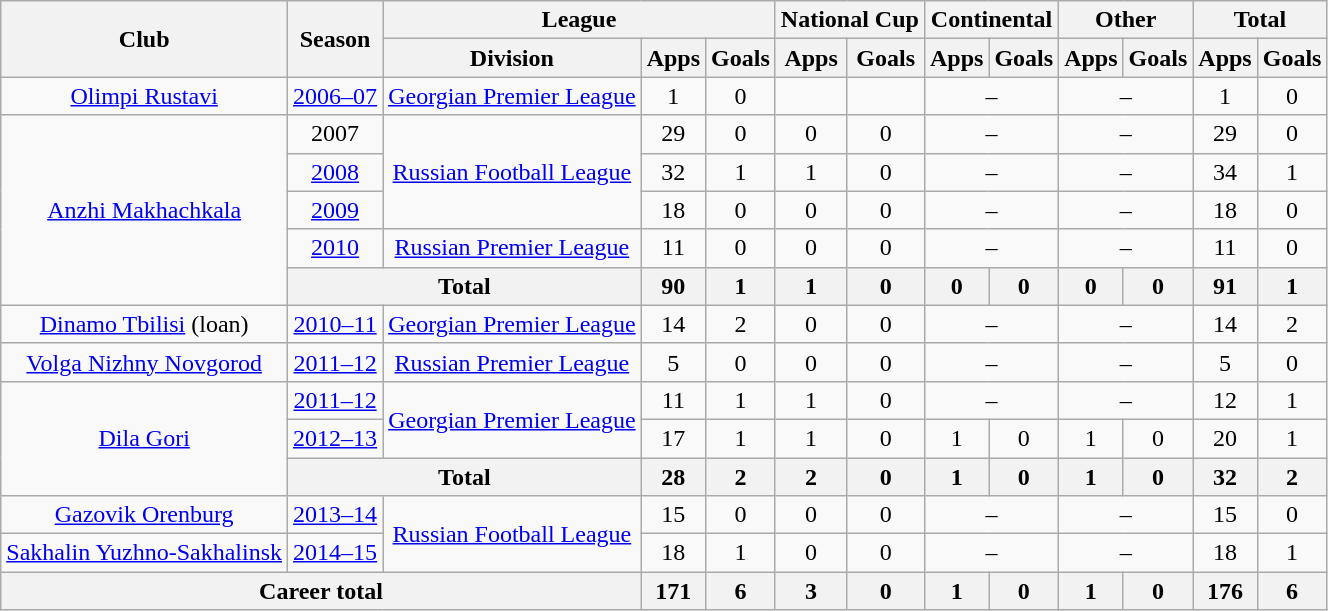<table class="wikitable" style="text-align: center;">
<tr>
<th rowspan="2">Club</th>
<th rowspan="2">Season</th>
<th colspan="3">League</th>
<th colspan="2">National Cup</th>
<th colspan="2">Continental</th>
<th colspan="2">Other</th>
<th colspan="2">Total</th>
</tr>
<tr>
<th>Division</th>
<th>Apps</th>
<th>Goals</th>
<th>Apps</th>
<th>Goals</th>
<th>Apps</th>
<th>Goals</th>
<th>Apps</th>
<th>Goals</th>
<th>Apps</th>
<th>Goals</th>
</tr>
<tr>
<td valign="center"><a href='#'>Olimpi Rustavi</a></td>
<td><a href='#'>2006–07</a></td>
<td><a href='#'>Georgian Premier League</a></td>
<td>1</td>
<td>0</td>
<td></td>
<td></td>
<td colspan="2">–</td>
<td colspan="2">–</td>
<td>1</td>
<td>0</td>
</tr>
<tr>
<td rowspan="5" valign="center"><a href='#'>Anzhi Makhachkala</a></td>
<td>2007</td>
<td rowspan="3" valign="center"><a href='#'>Russian Football League</a></td>
<td>29</td>
<td>0</td>
<td>0</td>
<td>0</td>
<td colspan="2">–</td>
<td colspan="2">–</td>
<td>29</td>
<td>0</td>
</tr>
<tr>
<td><a href='#'>2008</a></td>
<td>32</td>
<td>1</td>
<td>1</td>
<td>0</td>
<td colspan="2">–</td>
<td colspan="2">–</td>
<td>34</td>
<td>1</td>
</tr>
<tr>
<td><a href='#'>2009</a></td>
<td>18</td>
<td>0</td>
<td>0</td>
<td>0</td>
<td colspan="2">–</td>
<td colspan="2">–</td>
<td>18</td>
<td>0</td>
</tr>
<tr>
<td><a href='#'>2010</a></td>
<td><a href='#'>Russian Premier League</a></td>
<td>11</td>
<td>0</td>
<td>0</td>
<td>0</td>
<td colspan="2">–</td>
<td colspan="2">–</td>
<td>11</td>
<td>0</td>
</tr>
<tr>
<th colspan="2">Total</th>
<th>90</th>
<th>1</th>
<th>1</th>
<th>0</th>
<th>0</th>
<th>0</th>
<th>0</th>
<th>0</th>
<th>91</th>
<th>1</th>
</tr>
<tr>
<td valign="center"><a href='#'>Dinamo Tbilisi</a> (loan)</td>
<td><a href='#'>2010–11</a></td>
<td><a href='#'>Georgian Premier League</a></td>
<td>14</td>
<td>2</td>
<td>0</td>
<td>0</td>
<td colspan="2">–</td>
<td colspan="2">–</td>
<td>14</td>
<td>2</td>
</tr>
<tr>
<td valign="center"><a href='#'>Volga Nizhny Novgorod</a></td>
<td><a href='#'>2011–12</a></td>
<td><a href='#'>Russian Premier League</a></td>
<td>5</td>
<td>0</td>
<td>0</td>
<td>0</td>
<td colspan="2">–</td>
<td colspan="2">–</td>
<td>5</td>
<td>0</td>
</tr>
<tr>
<td rowspan="3" valign="center"><a href='#'>Dila Gori</a></td>
<td><a href='#'>2011–12</a></td>
<td rowspan="2" valign="center"><a href='#'>Georgian Premier League</a></td>
<td>11</td>
<td>1</td>
<td>1</td>
<td>0</td>
<td colspan="2">–</td>
<td colspan="2">–</td>
<td>12</td>
<td>1</td>
</tr>
<tr>
<td><a href='#'>2012–13</a></td>
<td>17</td>
<td>1</td>
<td>1</td>
<td>0</td>
<td>1</td>
<td>0</td>
<td>1</td>
<td>0</td>
<td>20</td>
<td>1</td>
</tr>
<tr>
<th colspan="2">Total</th>
<th>28</th>
<th>2</th>
<th>2</th>
<th>0</th>
<th>1</th>
<th>0</th>
<th>1</th>
<th>0</th>
<th>32</th>
<th>2</th>
</tr>
<tr>
<td valign="center"><a href='#'>Gazovik Orenburg</a></td>
<td><a href='#'>2013–14</a></td>
<td rowspan="2" valign="center"><a href='#'>Russian Football League</a></td>
<td>15</td>
<td>0</td>
<td>0</td>
<td>0</td>
<td colspan="2">–</td>
<td colspan="2">–</td>
<td>15</td>
<td>0</td>
</tr>
<tr>
<td valign="center"><a href='#'>Sakhalin Yuzhno-Sakhalinsk</a></td>
<td><a href='#'>2014–15</a></td>
<td>18</td>
<td>1</td>
<td>0</td>
<td>0</td>
<td colspan="2">–</td>
<td colspan="2">–</td>
<td>18</td>
<td>1</td>
</tr>
<tr>
<th colspan="3">Career total</th>
<th>171</th>
<th>6</th>
<th>3</th>
<th>0</th>
<th>1</th>
<th>0</th>
<th>1</th>
<th>0</th>
<th>176</th>
<th>6</th>
</tr>
</table>
